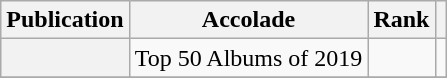<table class="sortable wikitable plainrowheaders  mw-collapsible">
<tr>
<th scope="col">Publication</th>
<th scope="col" class="unsortable">Accolade</th>
<th scope="col">Rank</th>
<th scope="col" class="unsortable"></th>
</tr>
<tr>
<th scope="row"><em></em></th>
<td>Top 50 Albums of 2019</td>
<td></td>
<td></td>
</tr>
<tr>
</tr>
</table>
